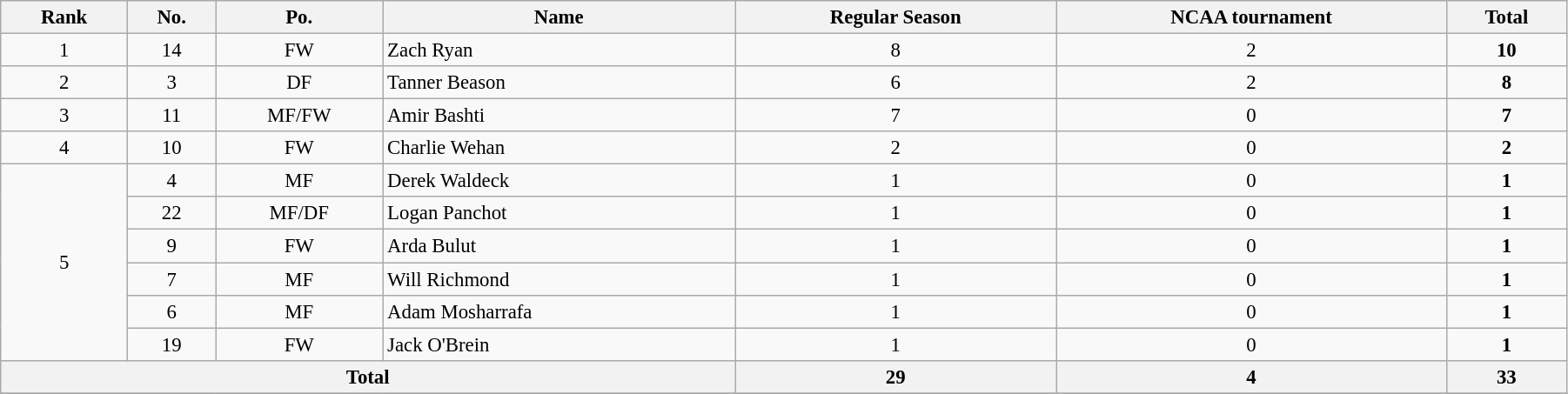<table class="wikitable" style="text-align:center; font-size:95%; width:95%;">
<tr>
<th>Rank</th>
<th>No.</th>
<th>Po.</th>
<th>Name</th>
<th>Regular Season</th>
<th>NCAA tournament</th>
<th>Total</th>
</tr>
<tr>
<td rowspan="1">1</td>
<td>14</td>
<td>FW</td>
<td align="left"> Zach Ryan</td>
<td>8</td>
<td>2</td>
<td><strong>10</strong></td>
</tr>
<tr>
<td rowspan="1">2</td>
<td>3</td>
<td>DF</td>
<td align="left"> Tanner Beason</td>
<td>6</td>
<td>2</td>
<td><strong>8</strong></td>
</tr>
<tr>
<td rowspan="1">3</td>
<td>11</td>
<td>MF/FW</td>
<td align="left"> Amir Bashti</td>
<td>7</td>
<td>0</td>
<td><strong>7</strong></td>
</tr>
<tr>
<td rowspan="1">4</td>
<td>10</td>
<td>FW</td>
<td align="left"> Charlie Wehan</td>
<td>2</td>
<td>0</td>
<td><strong>2</strong></td>
</tr>
<tr>
<td rowspan="6">5</td>
<td>4</td>
<td>MF</td>
<td align="left"> Derek Waldeck</td>
<td>1</td>
<td>0</td>
<td><strong>1</strong></td>
</tr>
<tr>
<td>22</td>
<td>MF/DF</td>
<td align="left"> Logan Panchot</td>
<td>1</td>
<td>0</td>
<td><strong>1</strong></td>
</tr>
<tr>
<td>9</td>
<td>FW</td>
<td align="left"> Arda Bulut</td>
<td>1</td>
<td>0</td>
<td><strong>1</strong></td>
</tr>
<tr>
<td>7</td>
<td>MF</td>
<td align="left"> Will Richmond</td>
<td>1</td>
<td>0</td>
<td><strong>1</strong></td>
</tr>
<tr>
<td>6</td>
<td>MF</td>
<td align="left"> Adam Mosharrafa</td>
<td>1</td>
<td>0</td>
<td><strong>1</strong></td>
</tr>
<tr>
<td>19</td>
<td>FW</td>
<td align="left"> Jack O'Brein</td>
<td>1</td>
<td>0</td>
<td><strong>1</strong></td>
</tr>
<tr>
<th colspan=4>Total</th>
<th>29</th>
<th>4</th>
<th>33</th>
</tr>
<tr>
</tr>
</table>
